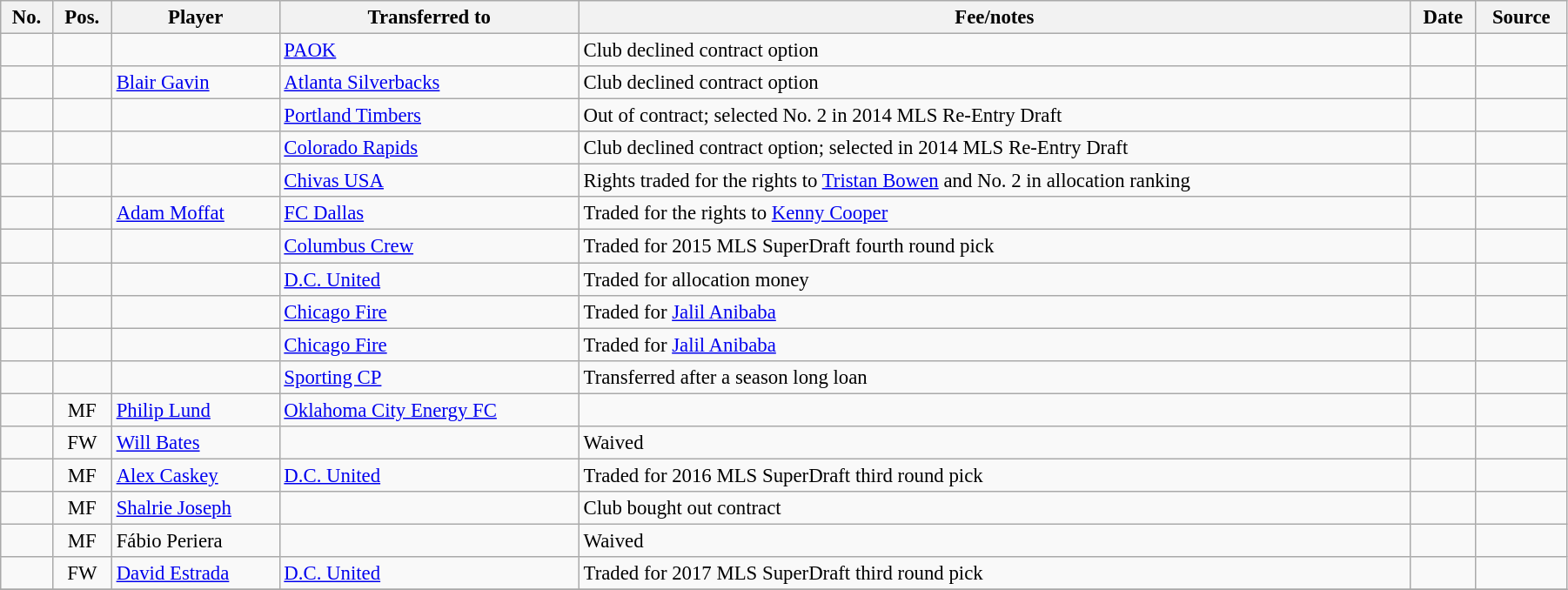<table class="wikitable sortable" style="width:95%; text-align:center; font-size:95%; text-align:left;">
<tr>
<th><strong>No.</strong></th>
<th><strong>Pos.</strong></th>
<th><strong>Player</strong></th>
<th><strong>Transferred to</strong></th>
<th><strong>Fee/notes</strong></th>
<th><strong>Date</strong></th>
<th><strong>Source</strong></th>
</tr>
<tr>
<td></td>
<td align=center></td>
<td></td>
<td> <a href='#'>PAOK</a></td>
<td>Club declined contract option</td>
<td></td>
<td></td>
</tr>
<tr>
<td></td>
<td align=center></td>
<td> <a href='#'>Blair Gavin</a></td>
<td> <a href='#'>Atlanta Silverbacks</a></td>
<td>Club declined contract option</td>
<td></td>
<td></td>
</tr>
<tr>
<td></td>
<td align=center></td>
<td></td>
<td> <a href='#'>Portland Timbers</a></td>
<td>Out of contract; selected No. 2 in 2014 MLS Re-Entry Draft</td>
<td></td>
<td></td>
</tr>
<tr>
<td></td>
<td align=center></td>
<td></td>
<td> <a href='#'>Colorado Rapids</a></td>
<td>Club declined contract option; selected in 2014 MLS Re-Entry Draft</td>
<td></td>
<td></td>
</tr>
<tr>
<td></td>
<td align=center></td>
<td></td>
<td> <a href='#'>Chivas USA</a></td>
<td>Rights traded for the rights to <a href='#'>Tristan Bowen</a> and No. 2 in allocation ranking</td>
<td></td>
<td></td>
</tr>
<tr>
<td></td>
<td align=center></td>
<td> <a href='#'>Adam Moffat</a></td>
<td> <a href='#'>FC Dallas</a></td>
<td>Traded for the rights to <a href='#'>Kenny Cooper</a></td>
<td></td>
<td></td>
</tr>
<tr>
<td></td>
<td align=center></td>
<td></td>
<td> <a href='#'>Columbus Crew</a></td>
<td>Traded for 2015 MLS SuperDraft fourth round pick</td>
<td></td>
<td></td>
</tr>
<tr>
<td></td>
<td align=center></td>
<td></td>
<td> <a href='#'>D.C. United</a></td>
<td>Traded for allocation money</td>
<td></td>
<td></td>
</tr>
<tr>
<td></td>
<td align=center></td>
<td></td>
<td> <a href='#'>Chicago Fire</a></td>
<td>Traded for <a href='#'>Jalil Anibaba</a></td>
<td></td>
<td></td>
</tr>
<tr>
<td></td>
<td align=center></td>
<td></td>
<td> <a href='#'>Chicago Fire</a></td>
<td>Traded for <a href='#'>Jalil Anibaba</a></td>
<td></td>
<td></td>
</tr>
<tr>
<td></td>
<td align=center></td>
<td></td>
<td> <a href='#'>Sporting CP</a></td>
<td>Transferred after a season long loan</td>
<td></td>
<td></td>
</tr>
<tr>
<td></td>
<td align=center>MF</td>
<td> <a href='#'>Philip Lund</a></td>
<td> <a href='#'>Oklahoma City Energy FC</a></td>
<td></td>
<td></td>
<td></td>
</tr>
<tr>
<td></td>
<td align=center>FW</td>
<td> <a href='#'>Will Bates</a></td>
<td></td>
<td>Waived</td>
<td></td>
<td></td>
</tr>
<tr>
<td></td>
<td align=center>MF</td>
<td> <a href='#'>Alex Caskey</a></td>
<td> <a href='#'>D.C. United</a></td>
<td>Traded for 2016 MLS SuperDraft third round pick</td>
<td></td>
<td></td>
</tr>
<tr>
<td></td>
<td align=center>MF</td>
<td> <a href='#'>Shalrie Joseph</a></td>
<td></td>
<td>Club bought out contract</td>
<td></td>
<td></td>
</tr>
<tr>
<td></td>
<td align=center>MF</td>
<td> Fábio Periera</td>
<td></td>
<td>Waived</td>
<td></td>
<td></td>
</tr>
<tr>
<td></td>
<td align=center>FW</td>
<td> <a href='#'>David Estrada</a></td>
<td> <a href='#'>D.C. United</a></td>
<td>Traded for 2017 MLS SuperDraft third round pick</td>
<td></td>
<td></td>
</tr>
<tr>
</tr>
</table>
